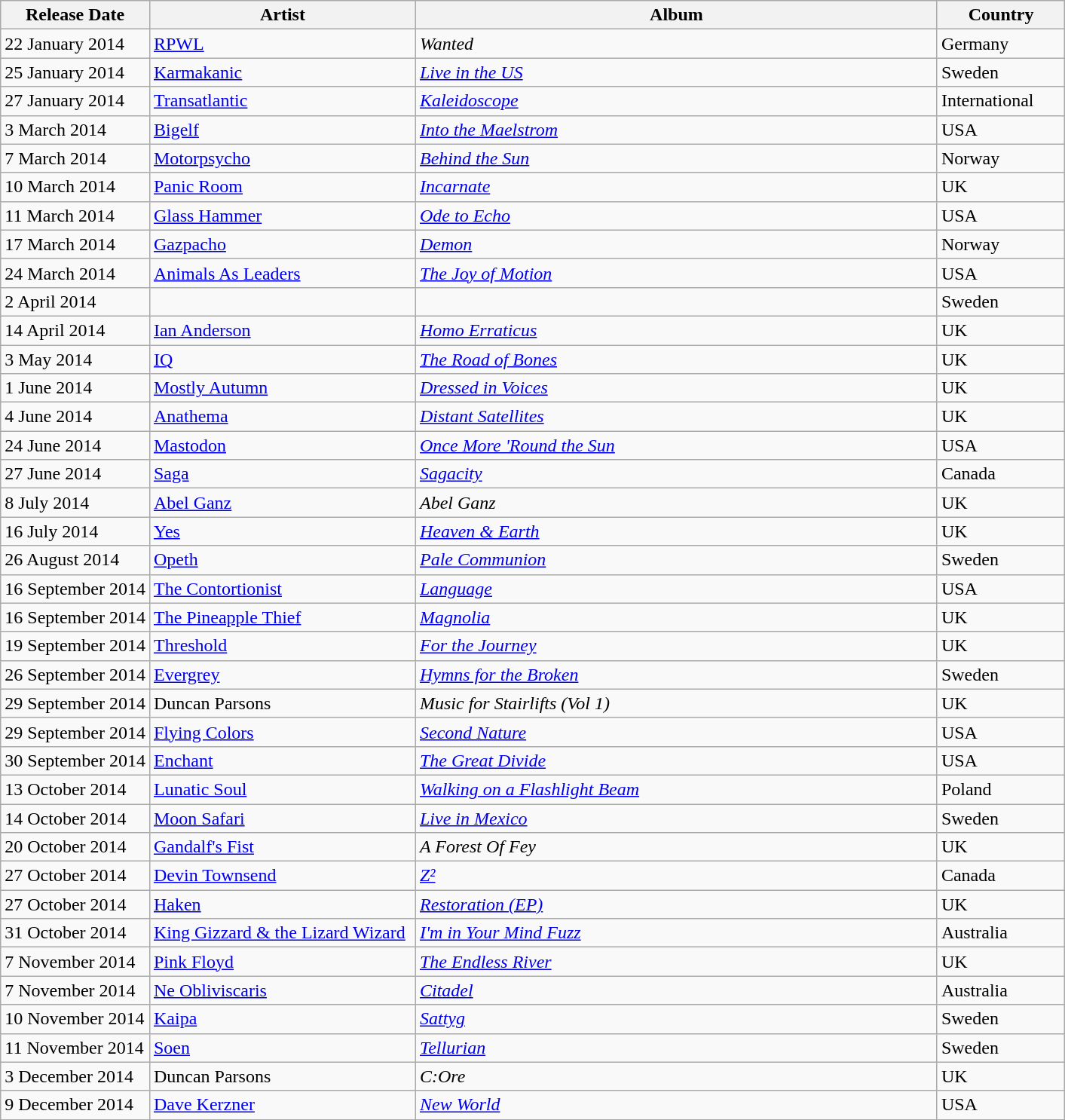<table class="wikitable center">
<tr>
<th align=center width="14%">Release Date</th>
<th align=center width="25%">Artist</th>
<th align=center width="49%">Album</th>
<th align=center width="12%">Country</th>
</tr>
<tr>
<td>22 January 2014</td>
<td><a href='#'>RPWL</a></td>
<td><em>Wanted</em></td>
<td>Germany</td>
</tr>
<tr>
<td>25 January 2014</td>
<td><a href='#'>Karmakanic</a></td>
<td><em><a href='#'>Live in the US</a></em></td>
<td>Sweden</td>
</tr>
<tr>
<td>27 January 2014</td>
<td><a href='#'>Transatlantic</a></td>
<td><em><a href='#'>Kaleidoscope</a></em></td>
<td>International</td>
</tr>
<tr>
<td>3 March 2014</td>
<td><a href='#'>Bigelf</a></td>
<td><em><a href='#'>Into the Maelstrom</a></em></td>
<td>USA</td>
</tr>
<tr>
<td>7 March 2014</td>
<td><a href='#'>Motorpsycho</a></td>
<td><a href='#'><em>Behind the Sun</em></a></td>
<td>Norway</td>
</tr>
<tr>
<td>10 March 2014</td>
<td><a href='#'>Panic Room</a></td>
<td><em><a href='#'>Incarnate</a></em></td>
<td>UK</td>
</tr>
<tr>
<td>11 March 2014</td>
<td><a href='#'>Glass Hammer</a></td>
<td><em><a href='#'>Ode to Echo</a></em></td>
<td>USA</td>
</tr>
<tr>
<td>17 March 2014</td>
<td><a href='#'>Gazpacho</a></td>
<td><a href='#'><em>Demon</em></a></td>
<td>Norway</td>
</tr>
<tr>
<td>24 March 2014</td>
<td><a href='#'>Animals As Leaders</a></td>
<td><em><a href='#'>The Joy of Motion</a></em></td>
<td>USA</td>
</tr>
<tr>
<td>2 April 2014</td>
<td></td>
<td><em></em></td>
<td>Sweden</td>
</tr>
<tr>
<td>14 April 2014</td>
<td><a href='#'>Ian Anderson</a></td>
<td><em><a href='#'>Homo Erraticus</a></em></td>
<td>UK</td>
</tr>
<tr>
<td>3 May 2014</td>
<td><a href='#'>IQ</a></td>
<td><em><a href='#'>The Road of Bones</a></em></td>
<td>UK</td>
</tr>
<tr>
<td>1 June 2014</td>
<td><a href='#'>Mostly Autumn</a></td>
<td><em><a href='#'>Dressed in Voices</a></em></td>
<td>UK</td>
</tr>
<tr>
<td>4 June 2014</td>
<td><a href='#'>Anathema</a></td>
<td><em><a href='#'>Distant Satellites</a></em></td>
<td>UK</td>
</tr>
<tr>
<td>24 June 2014</td>
<td><a href='#'>Mastodon</a></td>
<td><em><a href='#'>Once More 'Round the Sun</a></em></td>
<td>USA</td>
</tr>
<tr>
<td>27 June 2014</td>
<td><a href='#'>Saga</a></td>
<td><em><a href='#'>Sagacity</a></em></td>
<td>Canada</td>
</tr>
<tr>
<td>8 July 2014</td>
<td><a href='#'>Abel Ganz</a></td>
<td><em>Abel Ganz</em></td>
<td>UK</td>
</tr>
<tr>
<td>16 July 2014</td>
<td><a href='#'>Yes</a></td>
<td><em><a href='#'>Heaven & Earth</a></em></td>
<td>UK</td>
</tr>
<tr>
<td>26 August 2014</td>
<td><a href='#'>Opeth</a></td>
<td><em><a href='#'>Pale Communion</a></em></td>
<td>Sweden</td>
</tr>
<tr>
<td>16 September 2014</td>
<td><a href='#'>The Contortionist</a></td>
<td><em><a href='#'>Language</a></em></td>
<td>USA</td>
</tr>
<tr>
<td>16 September 2014</td>
<td><a href='#'>The Pineapple Thief</a></td>
<td><a href='#'><em>Magnolia</em></a></td>
<td>UK</td>
</tr>
<tr>
<td>19 September 2014</td>
<td><a href='#'>Threshold</a></td>
<td><em><a href='#'>For the Journey</a></em></td>
<td>UK</td>
</tr>
<tr>
<td>26 September 2014</td>
<td><a href='#'>Evergrey</a></td>
<td><em><a href='#'>Hymns for the Broken</a></em></td>
<td>Sweden</td>
</tr>
<tr>
<td>29 September 2014</td>
<td>Duncan Parsons</td>
<td><em>Music for Stairlifts (Vol 1)</em></td>
<td>UK</td>
</tr>
<tr>
<td>29 September 2014</td>
<td><a href='#'>Flying Colors</a></td>
<td><em><a href='#'>Second Nature</a></em></td>
<td>USA</td>
</tr>
<tr>
<td>30 September 2014</td>
<td><a href='#'>Enchant</a></td>
<td><em><a href='#'>The Great Divide</a></em></td>
<td>USA</td>
</tr>
<tr>
<td>13 October 2014</td>
<td><a href='#'>Lunatic Soul</a></td>
<td><em><a href='#'>Walking on a Flashlight Beam</a></em></td>
<td>Poland</td>
</tr>
<tr>
<td>14 October 2014</td>
<td><a href='#'>Moon Safari</a></td>
<td><em><a href='#'>Live in Mexico</a></em></td>
<td>Sweden</td>
</tr>
<tr>
<td>20 October 2014</td>
<td><a href='#'>Gandalf's Fist</a></td>
<td><em>A Forest Of Fey</em></td>
<td>UK</td>
</tr>
<tr>
<td>27 October 2014</td>
<td><a href='#'>Devin Townsend</a></td>
<td><em><a href='#'>Z²</a></em></td>
<td>Canada</td>
</tr>
<tr>
<td>27 October 2014</td>
<td><a href='#'>Haken</a></td>
<td><em><a href='#'>Restoration (EP)</a></em></td>
<td>UK</td>
</tr>
<tr>
<td>31 October 2014</td>
<td><a href='#'>King Gizzard & the Lizard Wizard</a></td>
<td><em><a href='#'>I'm in Your Mind Fuzz</a></em></td>
<td>Australia</td>
</tr>
<tr>
<td>7 November 2014</td>
<td><a href='#'>Pink Floyd</a></td>
<td><em><a href='#'>The Endless River</a></em></td>
<td>UK</td>
</tr>
<tr>
<td>7 November 2014</td>
<td><a href='#'>Ne Obliviscaris</a></td>
<td><em><a href='#'>Citadel</a></em></td>
<td>Australia</td>
</tr>
<tr>
<td>10 November 2014</td>
<td><a href='#'>Kaipa</a></td>
<td><em><a href='#'>Sattyg</a></em></td>
<td>Sweden</td>
</tr>
<tr>
<td>11 November 2014</td>
<td><a href='#'>Soen</a></td>
<td><em><a href='#'>Tellurian</a></em></td>
<td>Sweden</td>
</tr>
<tr>
<td>3 December 2014</td>
<td>Duncan Parsons</td>
<td><em>C:Ore</em></td>
<td>UK</td>
</tr>
<tr>
<td>9 December 2014</td>
<td><a href='#'>Dave Kerzner</a></td>
<td><em><a href='#'>New World</a></em></td>
<td>USA</td>
</tr>
</table>
